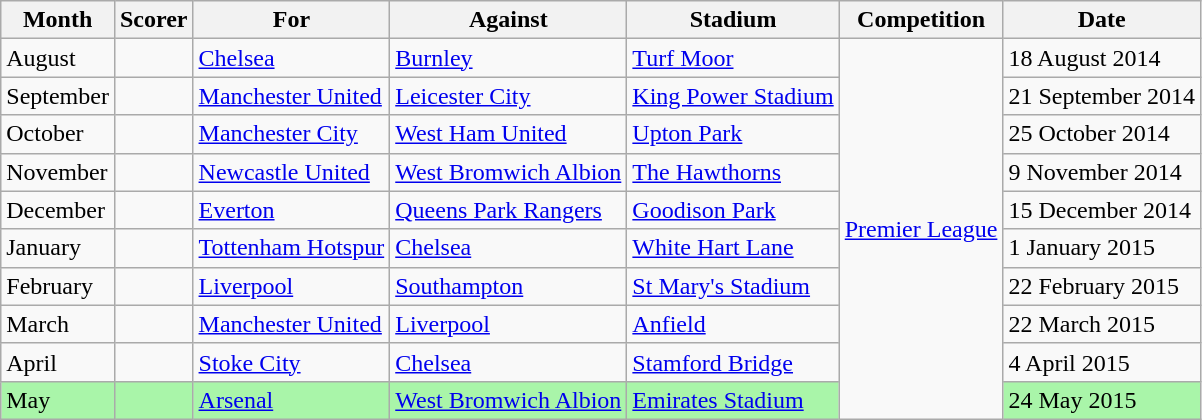<table class="wikitable">
<tr>
<th>Month</th>
<th>Scorer</th>
<th>For</th>
<th>Against</th>
<th>Stadium</th>
<th>Competition</th>
<th>Date</th>
</tr>
<tr>
<td>August</td>
<td> </td>
<td><a href='#'>Chelsea</a></td>
<td><a href='#'>Burnley</a></td>
<td><a href='#'>Turf Moor</a></td>
<td rowspan=10><a href='#'>Premier League</a></td>
<td>18 August 2014</td>
</tr>
<tr>
<td>September</td>
<td> </td>
<td><a href='#'>Manchester United</a></td>
<td><a href='#'>Leicester City</a></td>
<td><a href='#'>King Power Stadium</a></td>
<td>21 September 2014</td>
</tr>
<tr>
<td>October</td>
<td> </td>
<td><a href='#'>Manchester City</a></td>
<td><a href='#'>West Ham United</a></td>
<td><a href='#'>Upton Park</a></td>
<td>25 October 2014</td>
</tr>
<tr>
<td>November</td>
<td> </td>
<td><a href='#'>Newcastle United</a></td>
<td><a href='#'>West Bromwich Albion</a></td>
<td><a href='#'>The Hawthorns</a></td>
<td>9 November 2014</td>
</tr>
<tr>
<td>December</td>
<td> </td>
<td><a href='#'>Everton</a></td>
<td><a href='#'>Queens Park Rangers</a></td>
<td><a href='#'>Goodison Park</a></td>
<td>15 December 2014</td>
</tr>
<tr>
<td>January</td>
<td> </td>
<td><a href='#'>Tottenham Hotspur</a></td>
<td><a href='#'>Chelsea</a></td>
<td><a href='#'>White Hart Lane</a></td>
<td>1 January 2015</td>
</tr>
<tr>
<td>February</td>
<td> </td>
<td><a href='#'>Liverpool</a></td>
<td><a href='#'>Southampton</a></td>
<td><a href='#'>St Mary's Stadium</a></td>
<td>22 February 2015</td>
</tr>
<tr>
<td>March</td>
<td> </td>
<td><a href='#'>Manchester United</a></td>
<td><a href='#'>Liverpool</a></td>
<td><a href='#'>Anfield</a></td>
<td>22 March 2015</td>
</tr>
<tr>
<td>April</td>
<td> </td>
<td><a href='#'>Stoke City</a></td>
<td><a href='#'>Chelsea</a></td>
<td><a href='#'>Stamford Bridge</a></td>
<td>4 April 2015</td>
</tr>
<tr>
<td bgcolor=#A9F5A9>May</td>
<td bgcolor=#A9F5A9> </td>
<td bgcolor=#A9F5A9><a href='#'>Arsenal</a></td>
<td bgcolor=#A9F5A9><a href='#'>West Bromwich Albion</a></td>
<td bgcolor=#A9F5A9><a href='#'>Emirates Stadium</a></td>
<td bgcolor=#A9F5A9>24 May 2015</td>
</tr>
</table>
